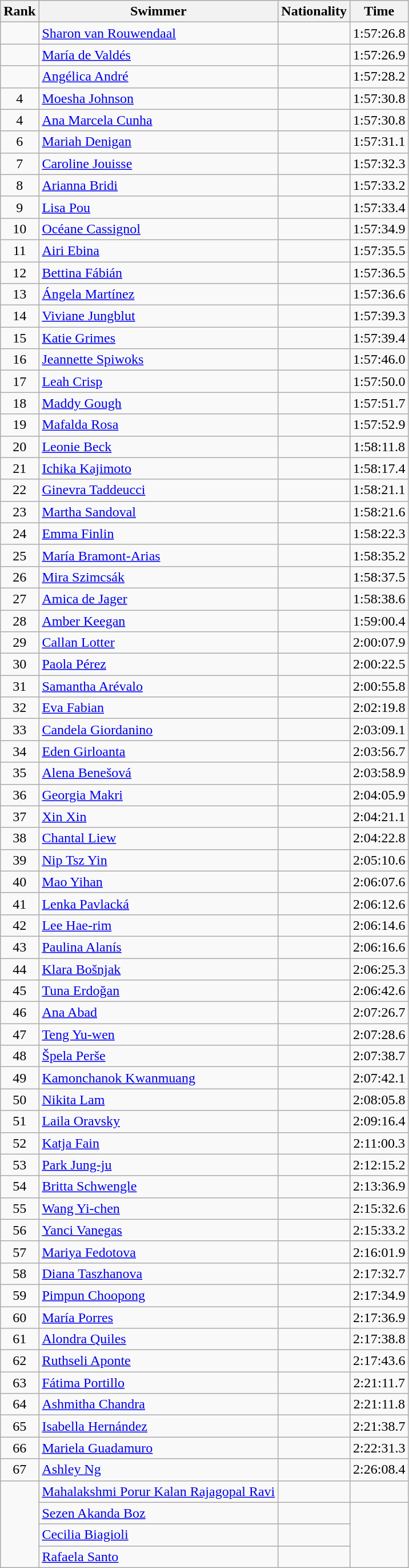<table class="wikitable sortable" style="text-align:center">
<tr>
<th>Rank</th>
<th>Swimmer</th>
<th>Nationality</th>
<th>Time</th>
</tr>
<tr>
<td></td>
<td align=left><a href='#'>Sharon van Rouwendaal</a></td>
<td align=left></td>
<td>1:57:26.8</td>
</tr>
<tr>
<td></td>
<td align=left><a href='#'>María de Valdés</a></td>
<td align=left></td>
<td>1:57:26.9</td>
</tr>
<tr>
<td></td>
<td align=left><a href='#'>Angélica André</a></td>
<td align=left></td>
<td>1:57:28.2</td>
</tr>
<tr>
<td>4</td>
<td align=left><a href='#'>Moesha Johnson</a></td>
<td align=left></td>
<td>1:57:30.8</td>
</tr>
<tr>
<td>4</td>
<td align=left><a href='#'>Ana Marcela Cunha</a></td>
<td align=left></td>
<td>1:57:30.8</td>
</tr>
<tr>
<td>6</td>
<td align=left><a href='#'>Mariah Denigan</a></td>
<td align=left></td>
<td>1:57:31.1</td>
</tr>
<tr>
<td>7</td>
<td align=left><a href='#'>Caroline Jouisse</a></td>
<td align=left></td>
<td>1:57:32.3</td>
</tr>
<tr>
<td>8</td>
<td align=left><a href='#'>Arianna Bridi</a></td>
<td align=left></td>
<td>1:57:33.2</td>
</tr>
<tr>
<td>9</td>
<td align=left><a href='#'>Lisa Pou</a></td>
<td align=left></td>
<td>1:57:33.4</td>
</tr>
<tr>
<td>10</td>
<td align=left><a href='#'>Océane Cassignol</a></td>
<td align=left></td>
<td>1:57:34.9</td>
</tr>
<tr>
<td>11</td>
<td align=left><a href='#'>Airi Ebina</a></td>
<td align=left></td>
<td>1:57:35.5</td>
</tr>
<tr>
<td>12</td>
<td align=left><a href='#'>Bettina Fábián</a></td>
<td align=left></td>
<td>1:57:36.5</td>
</tr>
<tr>
<td>13</td>
<td align=left><a href='#'>Ángela Martínez</a></td>
<td align=left></td>
<td>1:57:36.6</td>
</tr>
<tr>
<td>14</td>
<td align=left><a href='#'>Viviane Jungblut</a></td>
<td align=left></td>
<td>1:57:39.3</td>
</tr>
<tr>
<td>15</td>
<td align=left><a href='#'>Katie Grimes</a></td>
<td align=left></td>
<td>1:57:39.4</td>
</tr>
<tr>
<td>16</td>
<td align=left><a href='#'>Jeannette Spiwoks</a></td>
<td align=left></td>
<td>1:57:46.0</td>
</tr>
<tr>
<td>17</td>
<td align=left><a href='#'>Leah Crisp</a></td>
<td align=left></td>
<td>1:57:50.0</td>
</tr>
<tr>
<td>18</td>
<td align=left><a href='#'>Maddy Gough</a></td>
<td align=left></td>
<td>1:57:51.7</td>
</tr>
<tr>
<td>19</td>
<td align=left><a href='#'>Mafalda Rosa</a></td>
<td align=left></td>
<td>1:57:52.9</td>
</tr>
<tr>
<td>20</td>
<td align=left><a href='#'>Leonie Beck</a></td>
<td align=left></td>
<td>1:58:11.8</td>
</tr>
<tr>
<td>21</td>
<td align=left><a href='#'>Ichika Kajimoto</a></td>
<td align=left></td>
<td>1:58:17.4</td>
</tr>
<tr>
<td>22</td>
<td align=left><a href='#'>Ginevra Taddeucci</a></td>
<td align=left></td>
<td>1:58:21.1</td>
</tr>
<tr>
<td>23</td>
<td align=left><a href='#'>Martha Sandoval</a></td>
<td align=left></td>
<td>1:58:21.6</td>
</tr>
<tr>
<td>24</td>
<td align=left><a href='#'>Emma Finlin</a></td>
<td align=left></td>
<td>1:58:22.3</td>
</tr>
<tr>
<td>25</td>
<td align=left><a href='#'>María Bramont-Arias</a></td>
<td align=left></td>
<td>1:58:35.2</td>
</tr>
<tr>
<td>26</td>
<td align=left><a href='#'>Mira Szimcsák</a></td>
<td align=left></td>
<td>1:58:37.5</td>
</tr>
<tr>
<td>27</td>
<td align=left><a href='#'>Amica de Jager</a></td>
<td align=left></td>
<td>1:58:38.6</td>
</tr>
<tr>
<td>28</td>
<td align=left><a href='#'>Amber Keegan</a></td>
<td align=left></td>
<td>1:59:00.4</td>
</tr>
<tr>
<td>29</td>
<td align=left><a href='#'>Callan Lotter</a></td>
<td align=left></td>
<td>2:00:07.9</td>
</tr>
<tr>
<td>30</td>
<td align=left><a href='#'>Paola Pérez</a></td>
<td align=left></td>
<td>2:00:22.5</td>
</tr>
<tr>
<td>31</td>
<td align=left><a href='#'>Samantha Arévalo</a></td>
<td align=left></td>
<td>2:00:55.8</td>
</tr>
<tr>
<td>32</td>
<td align=left><a href='#'>Eva Fabian</a></td>
<td align=left></td>
<td>2:02:19.8</td>
</tr>
<tr>
<td>33</td>
<td align=left><a href='#'>Candela Giordanino</a></td>
<td align=left></td>
<td>2:03:09.1</td>
</tr>
<tr>
<td>34</td>
<td align=left><a href='#'>Eden Girloanta</a></td>
<td align=left></td>
<td>2:03:56.7</td>
</tr>
<tr>
<td>35</td>
<td align=left><a href='#'>Alena Benešová</a></td>
<td align=left></td>
<td>2:03:58.9</td>
</tr>
<tr>
<td>36</td>
<td align=left><a href='#'>Georgia Makri</a></td>
<td align=left></td>
<td>2:04:05.9</td>
</tr>
<tr>
<td>37</td>
<td align=left><a href='#'>Xin Xin</a></td>
<td align=left></td>
<td>2:04:21.1</td>
</tr>
<tr>
<td>38</td>
<td align=left><a href='#'>Chantal Liew</a></td>
<td align=left></td>
<td>2:04:22.8</td>
</tr>
<tr>
<td>39</td>
<td align=left><a href='#'>Nip Tsz Yin</a></td>
<td align=left></td>
<td>2:05:10.6</td>
</tr>
<tr>
<td>40</td>
<td align=left><a href='#'>Mao Yihan</a></td>
<td align=left></td>
<td>2:06:07.6</td>
</tr>
<tr>
<td>41</td>
<td align=left><a href='#'>Lenka Pavlacká</a></td>
<td align=left></td>
<td>2:06:12.6</td>
</tr>
<tr>
<td>42</td>
<td align=left><a href='#'>Lee Hae-rim</a></td>
<td align=left></td>
<td>2:06:14.6</td>
</tr>
<tr>
<td>43</td>
<td align=left><a href='#'>Paulina Alanís</a></td>
<td align=left></td>
<td>2:06:16.6</td>
</tr>
<tr>
<td>44</td>
<td align=left><a href='#'>Klara Bošnjak</a></td>
<td align=left></td>
<td>2:06:25.3</td>
</tr>
<tr>
<td>45</td>
<td align=left><a href='#'>Tuna Erdoğan</a></td>
<td align=left></td>
<td>2:06:42.6</td>
</tr>
<tr>
<td>46</td>
<td align=left><a href='#'>Ana Abad</a></td>
<td align=left></td>
<td>2:07:26.7</td>
</tr>
<tr>
<td>47</td>
<td align=left><a href='#'>Teng Yu-wen</a></td>
<td align=left></td>
<td>2:07:28.6</td>
</tr>
<tr>
<td>48</td>
<td align=left><a href='#'>Špela Perše</a></td>
<td align=left></td>
<td>2:07:38.7</td>
</tr>
<tr>
<td>49</td>
<td align=left><a href='#'>Kamonchanok Kwanmuang</a></td>
<td align=left></td>
<td>2:07:42.1</td>
</tr>
<tr>
<td>50</td>
<td align=left><a href='#'>Nikita Lam</a></td>
<td align=left></td>
<td>2:08:05.8</td>
</tr>
<tr>
<td>51</td>
<td align=left><a href='#'>Laila Oravsky</a></td>
<td align=left></td>
<td>2:09:16.4</td>
</tr>
<tr>
<td>52</td>
<td align=left><a href='#'>Katja Fain</a></td>
<td align=left></td>
<td>2:11:00.3</td>
</tr>
<tr>
<td>53</td>
<td align=left><a href='#'>Park Jung-ju</a></td>
<td align=left></td>
<td>2:12:15.2</td>
</tr>
<tr>
<td>54</td>
<td align=left><a href='#'>Britta Schwengle</a></td>
<td align=left></td>
<td>2:13:36.9</td>
</tr>
<tr>
<td>55</td>
<td align=left><a href='#'>Wang Yi-chen</a></td>
<td align=left></td>
<td>2:15:32.6</td>
</tr>
<tr>
<td>56</td>
<td align=left><a href='#'>Yanci Vanegas</a></td>
<td align=left></td>
<td>2:15:33.2</td>
</tr>
<tr>
<td>57</td>
<td align=left><a href='#'>Mariya Fedotova</a></td>
<td align=left></td>
<td>2:16:01.9</td>
</tr>
<tr>
<td>58</td>
<td align=left><a href='#'>Diana Taszhanova</a></td>
<td align=left></td>
<td>2:17:32.7</td>
</tr>
<tr>
<td>59</td>
<td align=left><a href='#'>Pimpun Choopong</a></td>
<td align=left></td>
<td>2:17:34.9</td>
</tr>
<tr>
<td>60</td>
<td align=left><a href='#'>María Porres</a></td>
<td align=left></td>
<td>2:17:36.9</td>
</tr>
<tr>
<td>61</td>
<td align=left><a href='#'>Alondra Quiles</a></td>
<td align=left></td>
<td>2:17:38.8</td>
</tr>
<tr>
<td>62</td>
<td align=left><a href='#'>Ruthseli Aponte</a></td>
<td align=left></td>
<td>2:17:43.6</td>
</tr>
<tr>
<td>63</td>
<td align=left><a href='#'>Fátima Portillo</a></td>
<td align=left></td>
<td>2:21:11.7</td>
</tr>
<tr>
<td>64</td>
<td align=left><a href='#'>Ashmitha Chandra</a></td>
<td align=left></td>
<td>2:21:11.8</td>
</tr>
<tr>
<td>65</td>
<td align=left><a href='#'>Isabella Hernández</a></td>
<td align=left></td>
<td>2:21:38.7</td>
</tr>
<tr>
<td>66</td>
<td align=left><a href='#'>Mariela Guadamuro</a></td>
<td align=left></td>
<td>2:22:31.3</td>
</tr>
<tr>
<td>67</td>
<td align=left><a href='#'>Ashley Ng</a></td>
<td align=left></td>
<td>2:26:08.4</td>
</tr>
<tr>
<td rowspan=4></td>
<td align=left><a href='#'>Mahalakshmi Porur Kalan Rajagopal Ravi</a></td>
<td align=left></td>
<td></td>
</tr>
<tr>
<td align=left><a href='#'>Sezen Akanda Boz</a></td>
<td align=left></td>
<td rowspan=3></td>
</tr>
<tr>
<td align=left><a href='#'>Cecilia Biagioli</a></td>
<td align=left></td>
</tr>
<tr>
<td align=left><a href='#'>Rafaela Santo</a></td>
<td align=left></td>
</tr>
</table>
